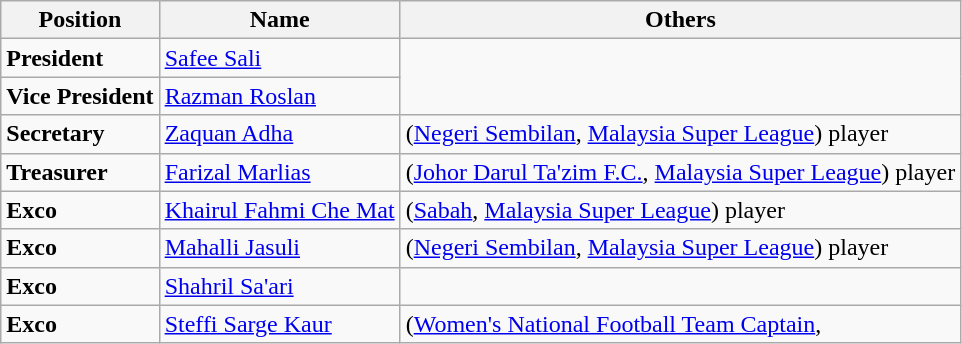<table class="wikitable">
<tr>
<th>Position</th>
<th>Name</th>
<th>Others</th>
</tr>
<tr>
<td><strong>President</strong></td>
<td><a href='#'>Safee Sali</a></td>
</tr>
<tr #bcbce7>
<td><strong>Vice President</strong></td>
<td><a href='#'>Razman Roslan</a></td>
</tr>
<tr #bcbce7>
<td><strong>Secretary</strong></td>
<td><a href='#'>Zaquan Adha</a></td>
<td>(<a href='#'>Negeri Sembilan</a>, <a href='#'>Malaysia Super League</a>) player</td>
</tr>
<tr #bcbce7>
<td><strong>Treasurer</strong></td>
<td><a href='#'>Farizal Marlias</a></td>
<td>(<a href='#'>Johor Darul Ta'zim F.C.</a>, <a href='#'>Malaysia Super League</a>) player</td>
</tr>
<tr #bcbce7>
<td><strong>Exco</strong></td>
<td><a href='#'>Khairul Fahmi Che Mat</a></td>
<td>(<a href='#'>Sabah</a>, <a href='#'>Malaysia Super League</a>) player</td>
</tr>
<tr #bcbce7>
<td><strong>Exco</strong></td>
<td><a href='#'>Mahalli Jasuli</a></td>
<td>(<a href='#'>Negeri Sembilan</a>, <a href='#'>Malaysia Super League</a>) player</td>
</tr>
<tr #bcbce7>
<td><strong>Exco</strong></td>
<td><a href='#'>Shahril Sa'ari</a></td>
</tr>
<tr #bcbce7>
<td><strong>Exco</strong></td>
<td><a href='#'>Steffi Sarge Kaur</a></td>
<td>(<a href='#'>Women's National Football Team Captain</a>,</td>
</tr>
</table>
